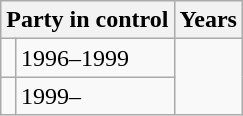<table class="wikitable">
<tr>
<th colspan="2">Party in control</th>
<th>Years</th>
</tr>
<tr>
<td></td>
<td>1996–1999</td>
</tr>
<tr>
<td></td>
<td>1999–</td>
</tr>
</table>
